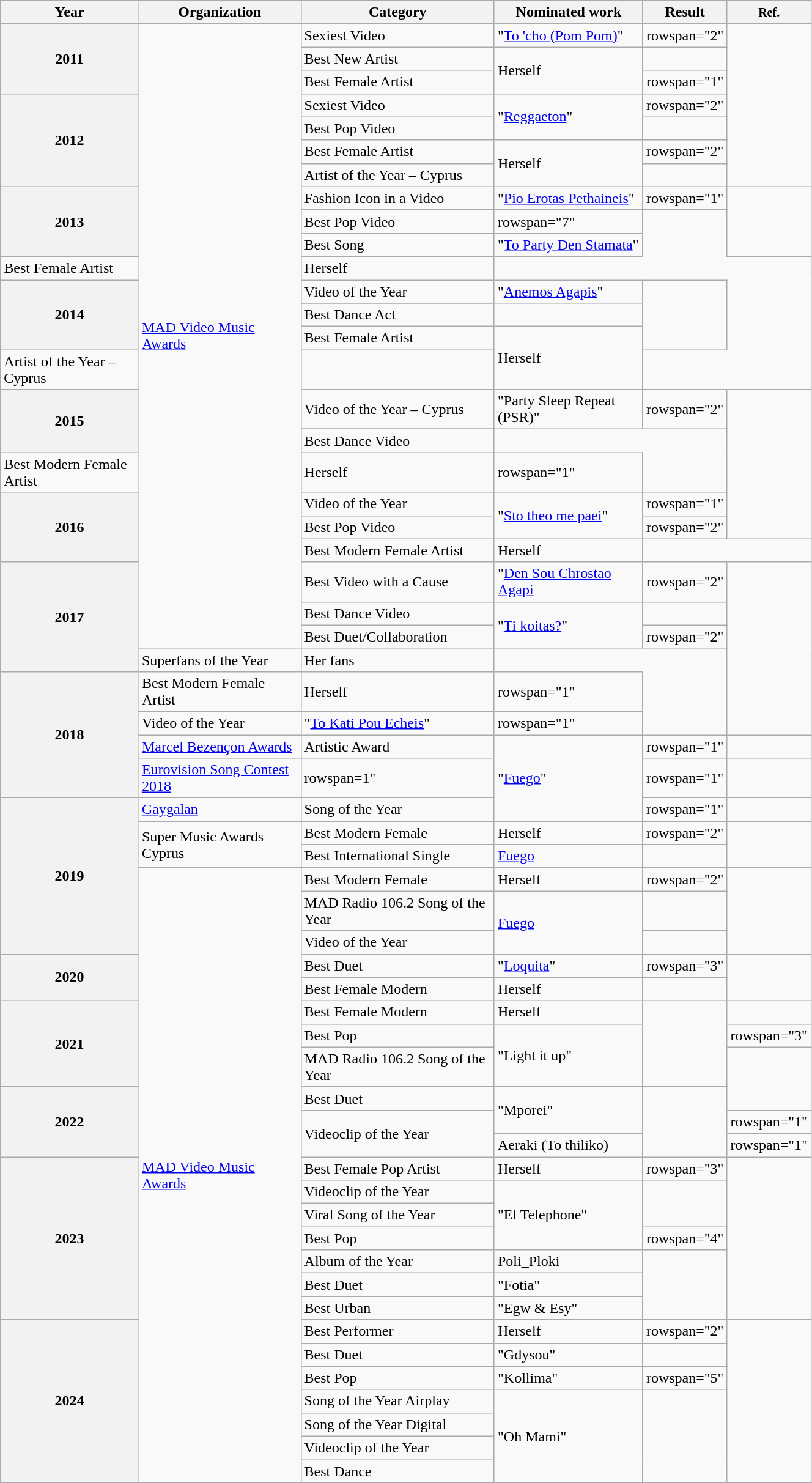<table class="wikitable plainrowheaders" style="width:70%;">
<tr>
<th>Year</th>
<th>Organization</th>
<th>Category</th>
<th>Nominated work</th>
<th>Result</th>
<th><small>Ref.</small></th>
</tr>
<tr>
<th scope="row" rowspan="3">2011</th>
<td rowspan="27"><a href='#'>MAD Video Music Awards</a></td>
<td rowspan="1">Sexiest Video</td>
<td rowspan="1">"<a href='#'>To 'cho (Pom Pom)</a>"</td>
<td>rowspan="2" </td>
<td rowspan="7" align="center"></td>
</tr>
<tr>
<td rowspan="1">Best New Artist</td>
<td rowspan="2">Herself</td>
</tr>
<tr>
<td rowspan="1">Best Female Artist</td>
<td>rowspan="1" </td>
</tr>
<tr>
<th scope="row" rowspan="4">2012</th>
<td rowspan="1">Sexiest Video</td>
<td rowspan="2">"<a href='#'>Reggaeton</a>"</td>
<td>rowspan="2" </td>
</tr>
<tr>
<td rowspan="1">Best Pop Video</td>
</tr>
<tr>
<td rowspan="1">Best Female Artist</td>
<td rowspan="2">Herself</td>
<td>rowspan="2" </td>
</tr>
<tr>
<td rowspan="1">Artist of the Year – Cyprus</td>
</tr>
<tr>
<th scope="row" rowspan="4">2013</th>
<td rowspan="1">Fashion Icon in a Video</td>
<td rowspan="2">"<a href='#'>Pio Erotas Pethaineis</a>"</td>
<td>rowspan="1" </td>
<td rowspan="4"></td>
</tr>
<tr>
</tr>
<tr>
<td rowspan="1">Best Pop Video</td>
<td>rowspan="7" </td>
</tr>
<tr>
<td rowspan="1">Best Song</td>
<td rowspan="1">"<a href='#'>To Party Den Stamata</a>"</td>
</tr>
<tr>
<td rowspan="1">Best Female Artist</td>
<td rowspan="1">Herself</td>
</tr>
<tr>
<th scope="row" rowspan="4">2014</th>
<td rowspan="1">Video of the Year</td>
<td rowspan="2">"<a href='#'>Anemos Agapis</a>"</td>
<td rowspan="4" align="center"></td>
</tr>
<tr>
</tr>
<tr>
<td rowspan="1">Best Dance Act</td>
</tr>
<tr>
<td rowspan="1">Best Female Artist</td>
<td rowspan="2">Herself</td>
</tr>
<tr>
<td rowspan="1">Artist of the Year – Cyprus</td>
</tr>
<tr>
<th scope="row" rowspan="3">2015</th>
<td rowspan="1">Video of the Year – Cyprus</td>
<td rowspan="2">"Party Sleep Repeat (PSR)"</td>
<td>rowspan="2" </td>
<td rowspan="6"> </td>
</tr>
<tr>
</tr>
<tr>
<td rowspan="1">Best Dance Video</td>
</tr>
<tr>
<td rowspan="1">Best Modern Female Artist</td>
<td rowspan="1">Herself</td>
<td>rowspan="1" </td>
</tr>
<tr>
<th scope="row" rowspan="3">2016</th>
<td rowspan="1">Video of the Year</td>
<td rowspan="2">"<a href='#'>Sto theo me paei</a>"</td>
<td>rowspan="1" </td>
</tr>
<tr>
<td rowspan="1">Best Pop Video</td>
<td>rowspan="2" </td>
</tr>
<tr>
<td rowspan="1">Best Modern Female Artist</td>
<td rowspan="1">Herself</td>
</tr>
<tr>
<th scope="row" rowspan="4">2017</th>
<td rowspan="1">Best Video with a Cause</td>
<td rowspan="1">"<a href='#'>Den Sou Chrostao Agapi</a></td>
<td>rowspan="2" </td>
<td rowspan="6">  </td>
</tr>
<tr>
<td rowspan="1">Best Dance Video</td>
<td rowspan="2">"<a href='#'>Ti koitas?</a>"</td>
</tr>
<tr>
<td rowspan="1">Best Duet/Collaboration</td>
<td>rowspan="2" </td>
</tr>
<tr>
<td rowspan="1">Superfans of the Year</td>
<td rowspan="1">Her fans</td>
</tr>
<tr>
<th scope="row" rowspan="4">2018</th>
<td rowspan="1">Best Modern Female Artist</td>
<td rowspan="1">Herself</td>
<td>rowspan="1" </td>
</tr>
<tr>
<td rowspan="1">Video of the Year</td>
<td rowspan="1">"<a href='#'>To Kati Pou Echeis</a>"</td>
<td>rowspan="1" </td>
</tr>
<tr>
<td rowspan="1"><a href='#'>Marcel Bezençon Awards</a></td>
<td rowspan="1">Artistic Award</td>
<td rowspan="3">"<a href='#'>Fuego</a>"</td>
<td>rowspan="1" </td>
<td rowspan="1" align="center"></td>
</tr>
<tr>
<td rowspan="1"><a href='#'>Eurovision Song Contest 2018</a></td>
<td>rowspan=1" </td>
<td>rowspan="1" </td>
<td rowspan="1"></td>
</tr>
<tr>
<th scope="row" rowspan="6">2019</th>
<td rowspan="1"><a href='#'>Gaygalan</a></td>
<td rowspan="1">Song of the Year</td>
<td>rowspan="1" </td>
<td rowspan="1" align="center"></td>
</tr>
<tr>
<td rowspan="2">Super Music Awards Cyprus</td>
<td>Best Modern Female</td>
<td>Herself</td>
<td>rowspan="2" </td>
<td rowspan="2"></td>
</tr>
<tr>
<td>Best International Single</td>
<td><a href='#'>Fuego</a></td>
</tr>
<tr>
<td rowspan="26"><a href='#'>MAD Video Music Awards</a></td>
<td>Best Modern Female</td>
<td>Herself</td>
<td>rowspan="2" </td>
<td rowspan="3"></td>
</tr>
<tr>
<td>MAD Radio 106.2 Song of the Year</td>
<td rowspan="2"><a href='#'>Fuego</a></td>
</tr>
<tr>
<td>Video of the Year</td>
<td></td>
</tr>
<tr>
<th scope="row" rowspan="2">2020</th>
<td rowspan="1">Best Duet</td>
<td rowspan="1">"<a href='#'>Loquita</a>"</td>
<td>rowspan="3" </td>
<td rowspan="2"></td>
</tr>
<tr>
<td rowspan="1">Best Female Modern</td>
<td rowspan="1">Herself</td>
</tr>
<tr>
<th scope="row" rowspan="3">2021</th>
<td rowspan="1">Best Female Modern</td>
<td rowspan="1">Herself</td>
<td rowspan="3"></td>
</tr>
<tr>
<td rowspan="1">Best Pop</td>
<td rowspan="2">"Light it up"</td>
<td>rowspan="3" </td>
</tr>
<tr>
<td rowspan="1">MAD Radio 106.2 Song of the Year</td>
</tr>
<tr>
<th scope="row" rowspan="3">2022</th>
<td rowspan="1">Best Duet</td>
<td rowspan="2">"Mporei"</td>
<td rowspan="3"></td>
</tr>
<tr>
<td rowspan="2">Videoclip of the Year</td>
<td>rowspan="1" </td>
</tr>
<tr>
<td rowspan="1">Aeraki (To thiliko)</td>
<td>rowspan="1" </td>
</tr>
<tr>
<th scope="row" rowspan="7">2023</th>
<td rowspan="1">Best Female Pop Artist</td>
<td rowspan="1">Herself</td>
<td>rowspan="3" </td>
<td rowspan="7"></td>
</tr>
<tr>
<td rowspan="1">Videoclip of the Year</td>
<td rowspan="3">"El Telephone"</td>
</tr>
<tr>
<td rowspan="1">Viral Song of the Year</td>
</tr>
<tr>
<td rowspan="1">Best Pop</td>
<td>rowspan="4" </td>
</tr>
<tr>
<td rowspan="1">Album of the Year</td>
<td rowspan="1">Poli_Ploki</td>
</tr>
<tr>
<td rowspan="1">Best Duet</td>
<td rowspan="1">"Fotia"</td>
</tr>
<tr>
<td rowspan="1">Best Urban</td>
<td rowspan="1">"Egw & Esy"</td>
</tr>
<tr>
<th rowspan="7" scope="row">2024</th>
<td rowspan="1">Best Performer</td>
<td rowspan="1">Herself</td>
<td>rowspan="2" </td>
<td rowspan="7"></td>
</tr>
<tr>
<td rowspan="1">Best Duet</td>
<td rowspan="1">"Gdysou"</td>
</tr>
<tr>
<td rowspan="1">Best Pop</td>
<td rowspan="1">"Kollima"</td>
<td>rowspan="5" </td>
</tr>
<tr>
<td rowspan="1">Song of the Year Airplay</td>
<td rowspan="4">"Oh Mami"</td>
</tr>
<tr>
<td rowspan="1">Song of the Year Digital</td>
</tr>
<tr>
<td rowspan="1">Videoclip of the Year</td>
</tr>
<tr>
<td rowspan="1">Best Dance</td>
</tr>
<tr>
</tr>
</table>
